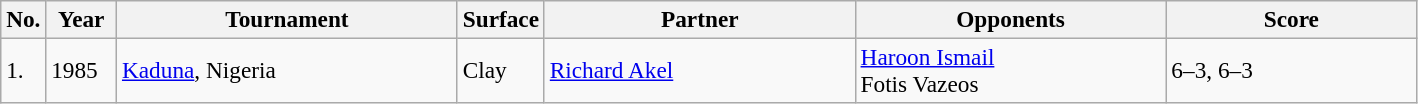<table class="sortable wikitable" style=font-size:97%>
<tr>
<th style="width:20px" class="unsortable">No.</th>
<th style="width:40px">Year</th>
<th style="width:220px">Tournament</th>
<th style="width:50px">Surface</th>
<th style="width:200px">Partner</th>
<th style="width:200px">Opponents</th>
<th style="width:160px" class="unsortable">Score</th>
</tr>
<tr>
<td>1.</td>
<td>1985</td>
<td><a href='#'>Kaduna</a>, Nigeria</td>
<td>Clay</td>
<td> <a href='#'>Richard Akel</a></td>
<td> <a href='#'>Haroon Ismail</a><br> Fotis Vazeos</td>
<td>6–3, 6–3</td>
</tr>
</table>
